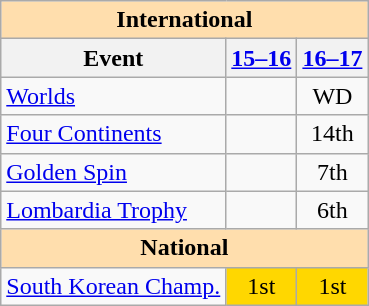<table class="wikitable" style="text-align:center">
<tr>
<th style="background-color: #ffdead; " colspan=3 align=center>International</th>
</tr>
<tr>
<th>Event</th>
<th><a href='#'>15–16</a></th>
<th><a href='#'>16–17</a></th>
</tr>
<tr>
<td align=left><a href='#'>Worlds</a></td>
<td></td>
<td>WD</td>
</tr>
<tr>
<td align=left><a href='#'>Four Continents</a></td>
<td></td>
<td>14th</td>
</tr>
<tr>
<td align=left> <a href='#'>Golden Spin</a></td>
<td></td>
<td>7th</td>
</tr>
<tr>
<td align=left> <a href='#'>Lombardia Trophy</a></td>
<td></td>
<td>6th</td>
</tr>
<tr>
<th style="background-color: #ffdead; " colspan=3 align=center>National</th>
</tr>
<tr>
<td align=left><a href='#'>South Korean Champ.</a></td>
<td bgcolor=gold>1st</td>
<td bgcolor=gold>1st</td>
</tr>
</table>
